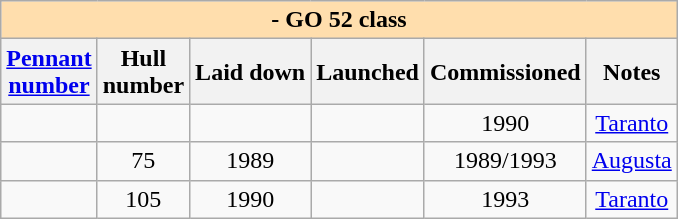<table border="1" class="sortable wikitable">
<tr>
<th colspan="11" style="background:#ffdead;"> - GO 52 class</th>
</tr>
<tr>
<th><a href='#'>Pennant<br>number</a></th>
<th>Hull<br>number</th>
<th>Laid down</th>
<th>Launched</th>
<th>Commissioned</th>
<th>Notes</th>
</tr>
<tr style="text-align:center;">
<td><em></em></td>
<td></td>
<td></td>
<td></td>
<td>1990</td>
<td><a href='#'>Taranto</a></td>
</tr>
<tr style="text-align:center;">
<td></td>
<td>75</td>
<td>1989</td>
<td></td>
<td>1989/1993</td>
<td><a href='#'>Augusta</a></td>
</tr>
<tr style="text-align:center;">
<td></td>
<td>105</td>
<td>1990</td>
<td></td>
<td>1993</td>
<td><a href='#'>Taranto</a></td>
</tr>
</table>
